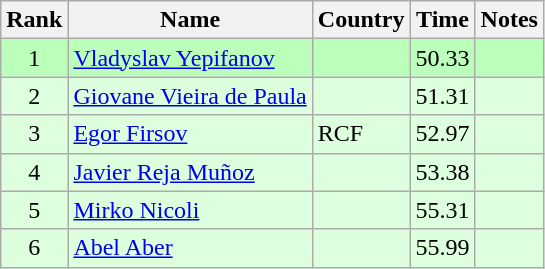<table class="wikitable" style="text-align:center">
<tr>
<th>Rank</th>
<th>Name</th>
<th>Country</th>
<th>Time</th>
<th>Notes</th>
</tr>
<tr bgcolor=bbffbb>
<td>1</td>
<td align="left"><a href='#'>Vladyslav Yepifanov</a></td>
<td align="left"></td>
<td>50.33</td>
<td></td>
</tr>
<tr bgcolor=ddffdd>
<td>2</td>
<td align="left"><a href='#'>Giovane Vieira de Paula</a></td>
<td align="left"></td>
<td>51.31</td>
<td></td>
</tr>
<tr bgcolor=ddffdd>
<td>3</td>
<td align="left"><a href='#'>Egor Firsov</a></td>
<td align="left"> RCF</td>
<td>52.97</td>
<td></td>
</tr>
<tr bgcolor=ddffdd>
<td>4</td>
<td align="left"><a href='#'>Javier Reja Muñoz</a></td>
<td align="left"></td>
<td>53.38</td>
<td></td>
</tr>
<tr bgcolor=ddffdd>
<td>5</td>
<td align="left"><a href='#'>Mirko Nicoli</a></td>
<td align="left"></td>
<td>55.31</td>
<td></td>
</tr>
<tr bgcolor=ddffdd>
<td>6</td>
<td align="left"><a href='#'>Abel Aber</a></td>
<td align="left"></td>
<td>55.99</td>
<td></td>
</tr>
</table>
